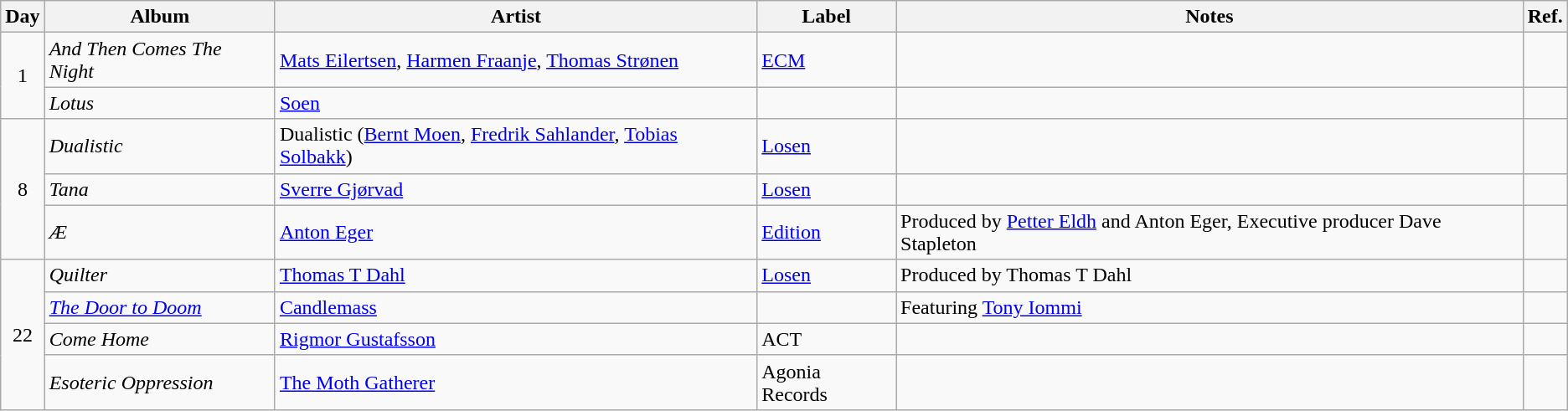<table class="wikitable">
<tr>
<th>Day</th>
<th>Album</th>
<th>Artist</th>
<th>Label</th>
<th>Notes</th>
<th>Ref.</th>
</tr>
<tr>
<td rowspan="2" style="text-align:center;">1</td>
<td><em>And Then Comes The Night</em></td>
<td><a href='#'>Mats Eilertsen</a>, <a href='#'>Harmen Fraanje</a>, <a href='#'>Thomas Strønen</a></td>
<td><a href='#'>ECM</a></td>
<td></td>
<td style="text-align:center;"></td>
</tr>
<tr>
<td><em>Lotus</em></td>
<td><a href='#'>Soen</a></td>
<td></td>
<td></td>
<td style="text-align:center;"></td>
</tr>
<tr>
<td rowspan="3" style="text-align:center;">8</td>
<td><em>Dualistic</em></td>
<td>Dualistic (<a href='#'>Bernt Moen</a>, <a href='#'>Fredrik Sahlander</a>, <a href='#'>Tobias Solbakk</a>)</td>
<td><a href='#'>Losen</a></td>
<td></td>
<td style="text-align:center;"></td>
</tr>
<tr>
<td><em>Tana</em></td>
<td><a href='#'>Sverre Gjørvad</a></td>
<td><a href='#'>Losen</a></td>
<td></td>
<td style="text-align:center;"></td>
</tr>
<tr>
<td><em>Æ</em></td>
<td><a href='#'>Anton Eger</a></td>
<td><a href='#'>Edition</a></td>
<td>Produced by <a href='#'>Petter Eldh</a> and Anton Eger, Executive producer Dave Stapleton</td>
<td style="text-align:center;"></td>
</tr>
<tr>
<td rowspan="4" style="text-align:center;">22</td>
<td><em>Quilter</em></td>
<td><a href='#'>Thomas T Dahl</a></td>
<td><a href='#'>Losen</a></td>
<td>Produced by Thomas T Dahl</td>
<td style="text-align:center;"></td>
</tr>
<tr>
<td><em><a href='#'>The Door to Doom</a></em></td>
<td><a href='#'>Candlemass</a></td>
<td></td>
<td>Featuring <a href='#'>Tony Iommi</a></td>
<td style="text-align:center;"></td>
</tr>
<tr>
<td><em>Come Home</em></td>
<td><a href='#'>Rigmor Gustafsson</a></td>
<td>ACT</td>
<td></td>
<td style="text-align:center;"></td>
</tr>
<tr>
<td><em>Esoteric Oppression</em></td>
<td><a href='#'>The Moth Gatherer</a></td>
<td>Agonia Records</td>
<td></td>
<td style="text-align:center;"></td>
</tr>
</table>
